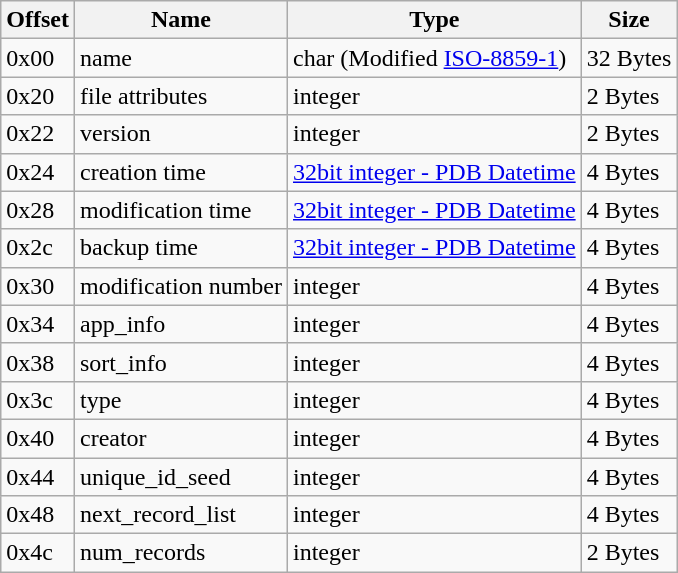<table class="wikitable" border="1">
<tr>
<th>Offset</th>
<th>Name</th>
<th>Type</th>
<th>Size</th>
</tr>
<tr>
<td>0x00</td>
<td>name</td>
<td>char (Modified <a href='#'>ISO-8859-1</a>)</td>
<td>32 Bytes</td>
</tr>
<tr>
<td>0x20</td>
<td>file attributes</td>
<td>integer</td>
<td>2 Bytes</td>
</tr>
<tr>
<td>0x22</td>
<td>version</td>
<td>integer</td>
<td>2 Bytes</td>
</tr>
<tr>
<td>0x24</td>
<td>creation time</td>
<td><a href='#'>32bit integer - PDB Datetime</a></td>
<td>4 Bytes</td>
</tr>
<tr>
<td>0x28</td>
<td>modification time</td>
<td><a href='#'>32bit integer - PDB Datetime</a></td>
<td>4 Bytes</td>
</tr>
<tr>
<td>0x2c</td>
<td>backup time</td>
<td><a href='#'>32bit integer - PDB Datetime</a></td>
<td>4 Bytes</td>
</tr>
<tr>
<td>0x30</td>
<td>modification number</td>
<td>integer</td>
<td>4 Bytes</td>
</tr>
<tr>
<td>0x34</td>
<td>app_info</td>
<td>integer</td>
<td>4 Bytes</td>
</tr>
<tr>
<td>0x38</td>
<td>sort_info</td>
<td>integer</td>
<td>4 Bytes</td>
</tr>
<tr>
<td>0x3c</td>
<td>type</td>
<td>integer</td>
<td>4 Bytes</td>
</tr>
<tr>
<td>0x40</td>
<td>creator</td>
<td>integer</td>
<td>4 Bytes</td>
</tr>
<tr>
<td>0x44</td>
<td>unique_id_seed</td>
<td>integer</td>
<td>4 Bytes</td>
</tr>
<tr>
<td>0x48</td>
<td>next_record_list</td>
<td>integer</td>
<td>4 Bytes</td>
</tr>
<tr>
<td>0x4c</td>
<td>num_records</td>
<td>integer</td>
<td>2 Bytes</td>
</tr>
</table>
